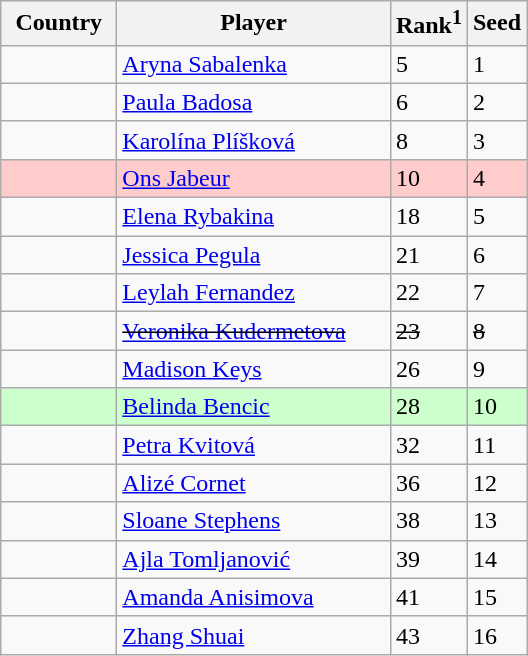<table class="sortable wikitable">
<tr>
<th width="70">Country</th>
<th width="175">Player</th>
<th>Rank<sup>1</sup></th>
<th>Seed</th>
</tr>
<tr>
<td></td>
<td><a href='#'>Aryna Sabalenka</a></td>
<td>5</td>
<td>1</td>
</tr>
<tr>
<td></td>
<td><a href='#'>Paula Badosa</a></td>
<td>6</td>
<td>2</td>
</tr>
<tr>
<td></td>
<td><a href='#'>Karolína Plíšková</a></td>
<td>8</td>
<td>3</td>
</tr>
<tr bgcolor=#fcc>
<td></td>
<td><a href='#'>Ons Jabeur</a></td>
<td>10</td>
<td>4</td>
</tr>
<tr>
<td></td>
<td><a href='#'>Elena Rybakina</a></td>
<td>18</td>
<td>5</td>
</tr>
<tr>
<td></td>
<td><a href='#'>Jessica Pegula</a></td>
<td>21</td>
<td>6</td>
</tr>
<tr>
<td></td>
<td><a href='#'>Leylah Fernandez</a></td>
<td>22</td>
<td>7</td>
</tr>
<tr>
<td></td>
<td><s><a href='#'>Veronika Kudermetova</a></s></td>
<td><s>23</s></td>
<td><s>8</s></td>
</tr>
<tr>
<td></td>
<td><a href='#'>Madison Keys</a></td>
<td>26</td>
<td>9</td>
</tr>
<tr bgcolor=#cfc>
<td></td>
<td><a href='#'>Belinda Bencic</a></td>
<td>28</td>
<td>10</td>
</tr>
<tr>
<td></td>
<td><a href='#'>Petra Kvitová</a></td>
<td>32</td>
<td>11</td>
</tr>
<tr>
<td></td>
<td><a href='#'>Alizé Cornet</a></td>
<td>36</td>
<td>12</td>
</tr>
<tr>
<td></td>
<td><a href='#'>Sloane Stephens</a></td>
<td>38</td>
<td>13</td>
</tr>
<tr>
<td></td>
<td><a href='#'>Ajla Tomljanović</a></td>
<td>39</td>
<td>14</td>
</tr>
<tr>
<td></td>
<td><a href='#'>Amanda Anisimova</a></td>
<td>41</td>
<td>15</td>
</tr>
<tr>
<td></td>
<td><a href='#'>Zhang Shuai</a></td>
<td>43</td>
<td>16</td>
</tr>
</table>
